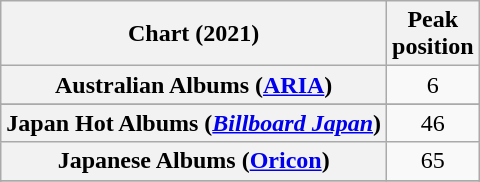<table class="wikitable sortable plainrowheaders" style="text-align:center">
<tr>
<th scope="col">Chart (2021)</th>
<th scope="col">Peak<br>position</th>
</tr>
<tr>
<th scope="row">Australian Albums (<a href='#'>ARIA</a>)</th>
<td>6</td>
</tr>
<tr>
</tr>
<tr>
</tr>
<tr>
</tr>
<tr>
</tr>
<tr>
</tr>
<tr>
</tr>
<tr>
</tr>
<tr>
</tr>
<tr>
<th scope="row">Japan Hot Albums (<em><a href='#'>Billboard Japan</a></em>)</th>
<td>46</td>
</tr>
<tr>
<th scope="row">Japanese Albums (<a href='#'>Oricon</a>)</th>
<td>65</td>
</tr>
<tr>
</tr>
<tr>
</tr>
<tr>
</tr>
<tr>
</tr>
<tr>
</tr>
</table>
